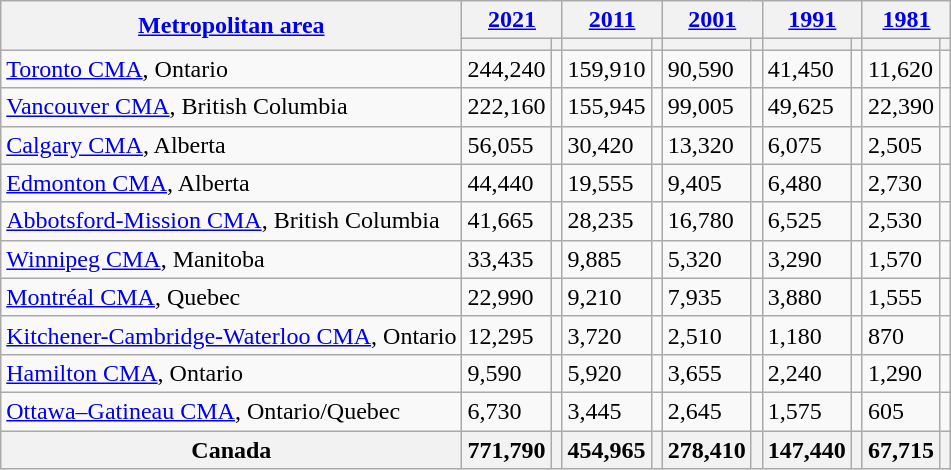<table class="wikitable collapsible sortable">
<tr>
<th rowspan="2"><a href='#'>Metropolitan area</a></th>
<th colspan="2"><a href='#'>2021</a></th>
<th colspan="2"><a href='#'>2011</a></th>
<th colspan="2"><a href='#'>2001</a></th>
<th colspan="2"><a href='#'>1991</a></th>
<th colspan="2"><a href='#'>1981</a></th>
</tr>
<tr>
<th><a href='#'></a></th>
<th></th>
<th></th>
<th></th>
<th></th>
<th></th>
<th></th>
<th></th>
<th></th>
<th></th>
</tr>
<tr>
<td><a href='#'>Toronto CMA</a>, Ontario</td>
<td>244,240</td>
<td></td>
<td>159,910</td>
<td></td>
<td>90,590</td>
<td></td>
<td>41,450</td>
<td></td>
<td>11,620</td>
<td></td>
</tr>
<tr>
<td><a href='#'>Vancouver CMA</a>, British Columbia</td>
<td>222,160</td>
<td></td>
<td>155,945</td>
<td></td>
<td>99,005</td>
<td></td>
<td>49,625</td>
<td></td>
<td>22,390</td>
<td></td>
</tr>
<tr>
<td><a href='#'>Calgary CMA</a>, Alberta</td>
<td>56,055</td>
<td></td>
<td>30,420</td>
<td></td>
<td>13,320</td>
<td></td>
<td>6,075</td>
<td></td>
<td>2,505</td>
<td></td>
</tr>
<tr>
<td><a href='#'>Edmonton CMA</a>, Alberta</td>
<td>44,440</td>
<td></td>
<td>19,555</td>
<td></td>
<td>9,405</td>
<td></td>
<td>6,480</td>
<td></td>
<td>2,730</td>
<td></td>
</tr>
<tr>
<td><a href='#'>Abbotsford-Mission CMA</a>, British Columbia</td>
<td>41,665</td>
<td></td>
<td>28,235</td>
<td></td>
<td>16,780</td>
<td></td>
<td>6,525</td>
<td></td>
<td>2,530</td>
<td></td>
</tr>
<tr>
<td><a href='#'>Winnipeg CMA</a>, Manitoba</td>
<td>33,435</td>
<td></td>
<td>9,885</td>
<td></td>
<td>5,320</td>
<td></td>
<td>3,290</td>
<td></td>
<td>1,570</td>
<td></td>
</tr>
<tr>
<td><a href='#'>Montréal CMA</a>, Quebec</td>
<td>22,990</td>
<td></td>
<td>9,210</td>
<td></td>
<td>7,935</td>
<td></td>
<td>3,880</td>
<td></td>
<td>1,555</td>
<td></td>
</tr>
<tr>
<td><a href='#'>Kitchener-Cambridge-Waterloo CMA</a>, Ontario</td>
<td>12,295</td>
<td></td>
<td>3,720</td>
<td></td>
<td>2,510</td>
<td></td>
<td>1,180</td>
<td></td>
<td>870</td>
<td></td>
</tr>
<tr>
<td><a href='#'>Hamilton CMA</a>, Ontario</td>
<td>9,590</td>
<td></td>
<td>5,920</td>
<td></td>
<td>3,655</td>
<td></td>
<td>2,240</td>
<td></td>
<td>1,290</td>
<td></td>
</tr>
<tr>
<td><a href='#'>Ottawa–Gatineau CMA</a>, Ontario/Quebec</td>
<td>6,730</td>
<td></td>
<td>3,445</td>
<td></td>
<td>2,645</td>
<td></td>
<td>1,575</td>
<td></td>
<td>605</td>
<td></td>
</tr>
<tr>
<th>Canada</th>
<th>771,790</th>
<th></th>
<th>454,965</th>
<th></th>
<th>278,410</th>
<th></th>
<th>147,440</th>
<th></th>
<th>67,715</th>
<th></th>
</tr>
</table>
